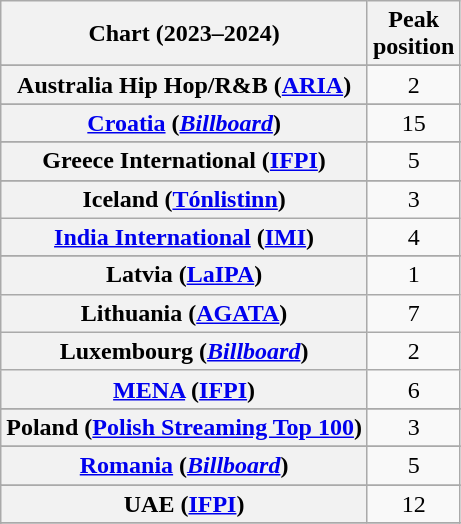<table class="wikitable sortable plainrowheaders" style="text-align:center">
<tr>
<th scope="col">Chart (2023–2024)</th>
<th scope="col">Peak<br>position</th>
</tr>
<tr>
</tr>
<tr>
<th scope="row">Australia Hip Hop/R&B (<a href='#'>ARIA</a>)</th>
<td>2</td>
</tr>
<tr>
</tr>
<tr>
</tr>
<tr>
</tr>
<tr>
</tr>
<tr>
<th scope="row"><a href='#'>Croatia</a> (<em><a href='#'>Billboard</a></em>)</th>
<td>15</td>
</tr>
<tr>
</tr>
<tr>
</tr>
<tr>
</tr>
<tr>
</tr>
<tr>
</tr>
<tr>
</tr>
<tr>
<th scope="row">Greece International (<a href='#'>IFPI</a>)</th>
<td>5</td>
</tr>
<tr>
</tr>
<tr>
<th scope="row">Iceland (<a href='#'>Tónlistinn</a>)</th>
<td>3</td>
</tr>
<tr>
<th scope="row"><a href='#'>India International</a> (<a href='#'>IMI</a>)</th>
<td>4</td>
</tr>
<tr>
</tr>
<tr>
</tr>
<tr>
<th scope="row">Latvia (<a href='#'>LaIPA</a>)</th>
<td>1</td>
</tr>
<tr>
<th scope="row">Lithuania (<a href='#'>AGATA</a>)</th>
<td>7</td>
</tr>
<tr>
<th scope="row">Luxembourg (<em><a href='#'>Billboard</a></em>)</th>
<td>2</td>
</tr>
<tr>
<th scope="row"><a href='#'>MENA</a> (<a href='#'>IFPI</a>)</th>
<td>6</td>
</tr>
<tr>
</tr>
<tr>
</tr>
<tr>
</tr>
<tr>
<th scope="row">Poland (<a href='#'>Polish Streaming Top 100</a>)</th>
<td>3</td>
</tr>
<tr>
</tr>
<tr>
<th scope="row"><a href='#'>Romania</a> (<em><a href='#'>Billboard</a></em>)</th>
<td>5</td>
</tr>
<tr>
</tr>
<tr>
</tr>
<tr>
</tr>
<tr>
<th scope="row">UAE (<a href='#'>IFPI</a>)</th>
<td>12</td>
</tr>
<tr>
</tr>
<tr>
</tr>
<tr>
</tr>
<tr>
</tr>
<tr>
</tr>
</table>
